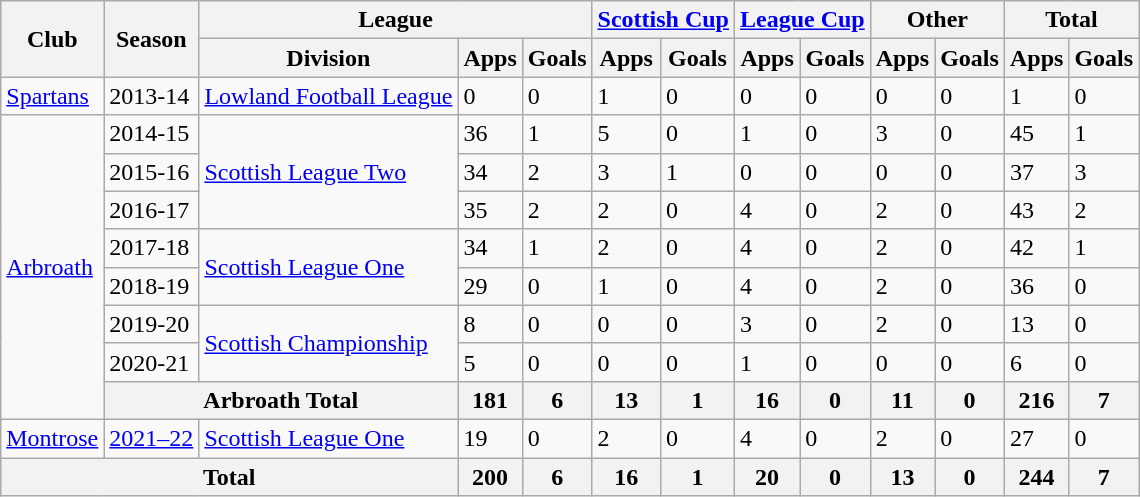<table class="wikitable">
<tr>
<th rowspan="2">Club</th>
<th rowspan="2">Season</th>
<th colspan="3">League</th>
<th colspan="2"><a href='#'>Scottish Cup</a></th>
<th colspan="2"><a href='#'>League Cup</a></th>
<th colspan="2">Other</th>
<th colspan="2">Total</th>
</tr>
<tr>
<th>Division</th>
<th>Apps</th>
<th>Goals</th>
<th>Apps</th>
<th>Goals</th>
<th>Apps</th>
<th>Goals</th>
<th>Apps</th>
<th>Goals</th>
<th>Apps</th>
<th>Goals</th>
</tr>
<tr>
<td><a href='#'>Spartans</a></td>
<td>2013-14</td>
<td><a href='#'>Lowland Football League</a></td>
<td>0</td>
<td>0</td>
<td>1</td>
<td>0</td>
<td>0</td>
<td>0</td>
<td>0</td>
<td>0</td>
<td>1</td>
<td>0</td>
</tr>
<tr>
<td rowspan="8"><a href='#'>Arbroath</a></td>
<td>2014-15</td>
<td rowspan="3"><a href='#'>Scottish League Two</a></td>
<td>36</td>
<td>1</td>
<td>5</td>
<td>0</td>
<td>1</td>
<td>0</td>
<td>3</td>
<td>0</td>
<td>45</td>
<td>1</td>
</tr>
<tr>
<td>2015-16</td>
<td>34</td>
<td>2</td>
<td>3</td>
<td>1</td>
<td>0</td>
<td>0</td>
<td>0</td>
<td>0</td>
<td>37</td>
<td>3</td>
</tr>
<tr>
<td>2016-17</td>
<td>35</td>
<td>2</td>
<td>2</td>
<td>0</td>
<td>4</td>
<td>0</td>
<td>2</td>
<td>0</td>
<td>43</td>
<td>2</td>
</tr>
<tr>
<td>2017-18</td>
<td rowspan="2"><a href='#'>Scottish League One</a></td>
<td>34</td>
<td>1</td>
<td>2</td>
<td>0</td>
<td>4</td>
<td>0</td>
<td>2</td>
<td>0</td>
<td>42</td>
<td>1</td>
</tr>
<tr>
<td>2018-19</td>
<td>29</td>
<td>0</td>
<td>1</td>
<td>0</td>
<td>4</td>
<td>0</td>
<td>2</td>
<td>0</td>
<td>36</td>
<td>0</td>
</tr>
<tr>
<td>2019-20</td>
<td rowspan="2"><a href='#'>Scottish Championship</a></td>
<td>8</td>
<td>0</td>
<td>0</td>
<td>0</td>
<td>3</td>
<td>0</td>
<td>2</td>
<td>0</td>
<td>13</td>
<td>0</td>
</tr>
<tr>
<td>2020-21</td>
<td>5</td>
<td>0</td>
<td>0</td>
<td>0</td>
<td>1</td>
<td>0</td>
<td>0</td>
<td>0</td>
<td>6</td>
<td>0</td>
</tr>
<tr>
<th colspan="2">Arbroath Total</th>
<th>181</th>
<th>6</th>
<th>13</th>
<th>1</th>
<th>16</th>
<th>0</th>
<th>11</th>
<th>0</th>
<th>216</th>
<th>7</th>
</tr>
<tr>
<td><a href='#'>Montrose</a></td>
<td><a href='#'>2021–22</a></td>
<td><a href='#'>Scottish League One</a></td>
<td>19</td>
<td>0</td>
<td>2</td>
<td>0</td>
<td>4</td>
<td>0</td>
<td>2</td>
<td>0</td>
<td>27</td>
<td>0</td>
</tr>
<tr>
<th colspan="3">Total</th>
<th>200</th>
<th>6</th>
<th>16</th>
<th>1</th>
<th>20</th>
<th>0</th>
<th>13</th>
<th>0</th>
<th>244</th>
<th>7</th>
</tr>
</table>
